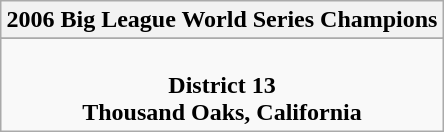<table class="wikitable" style="text-align: center; margin: 0 auto;">
<tr>
<th>2006 Big League World Series Champions</th>
</tr>
<tr>
</tr>
<tr>
<td><br><strong>District 13</strong><br> <strong>Thousand Oaks, California</strong></td>
</tr>
</table>
